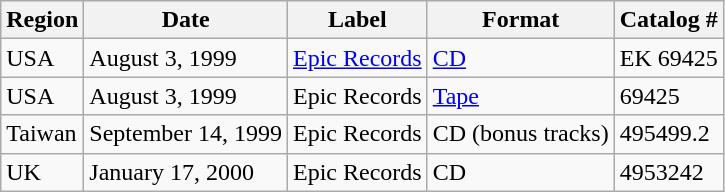<table class="wikitable">
<tr>
<th>Region</th>
<th>Date</th>
<th>Label</th>
<th>Format</th>
<th>Catalog #</th>
</tr>
<tr>
<td>USA</td>
<td>August 3, 1999</td>
<td><a href='#'>Epic Records</a></td>
<td><a href='#'>CD</a></td>
<td>EK 69425</td>
</tr>
<tr>
<td>USA</td>
<td>August 3, 1999</td>
<td>Epic Records</td>
<td><a href='#'>Tape</a></td>
<td>69425</td>
</tr>
<tr>
<td>Taiwan</td>
<td>September 14, 1999</td>
<td>Epic Records</td>
<td>CD (bonus tracks)</td>
<td>495499.2</td>
</tr>
<tr>
<td>UK</td>
<td>January 17, 2000</td>
<td>Epic Records</td>
<td>CD</td>
<td>4953242</td>
</tr>
</table>
